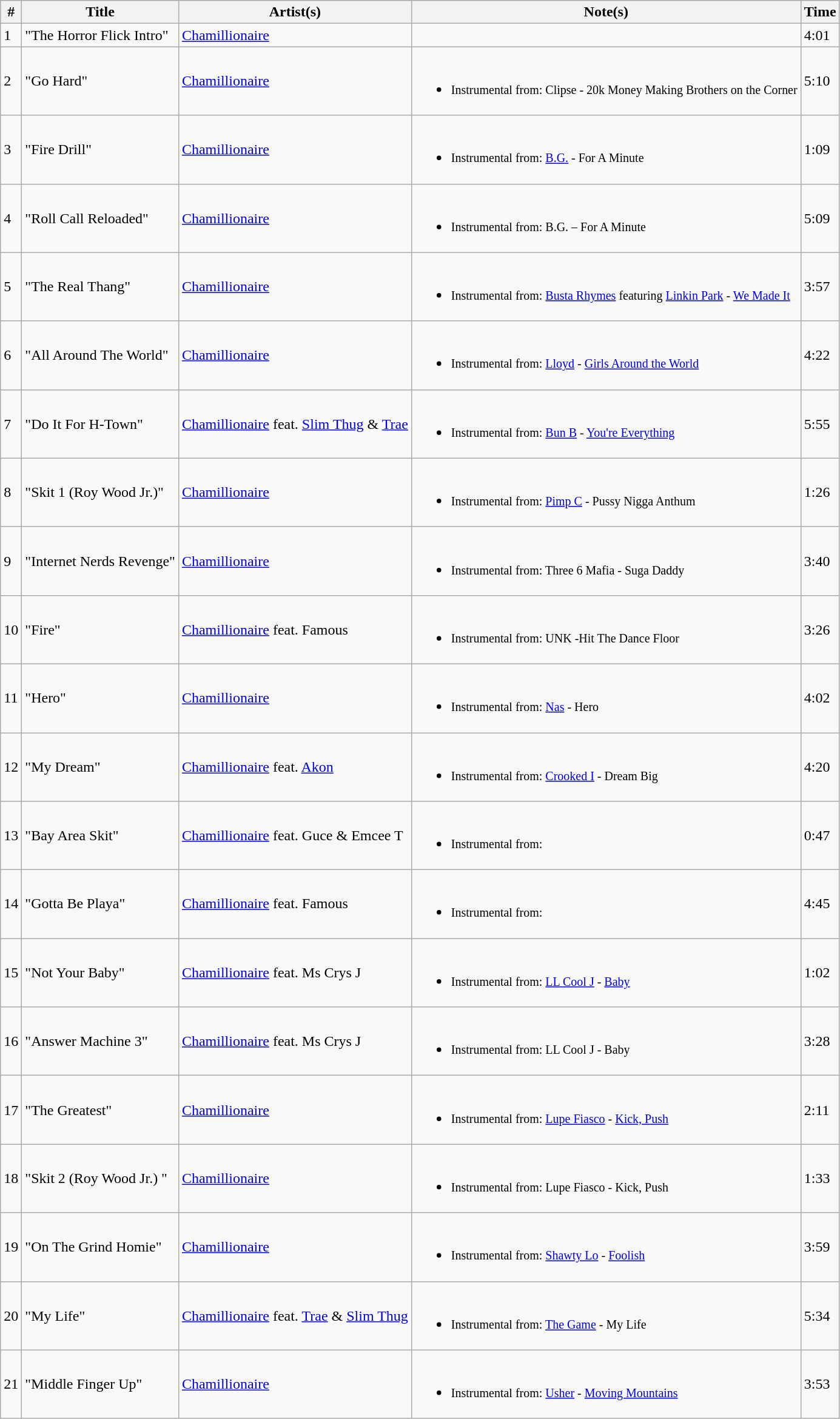<table class="wikitable">
<tr>
<th style="text-align:center;">#</th>
<th style="text-align:center;">Title</th>
<th style="text-align:center;">Artist(s)</th>
<th style="text-align:center;">Note(s)</th>
<th style="text-align:center;">Time</th>
</tr>
<tr>
<td>1</td>
<td>"The Horror Flick Intro"</td>
<td><a href='#'>Chamillionaire</a></td>
<td></td>
<td>4:01</td>
</tr>
<tr>
<td>2</td>
<td>"Go Hard"</td>
<td><a href='#'>Chamillionaire</a></td>
<td><br><ul><li><small>Instrumental from: Clipse - 20k Money Making Brothers on the Corner</small></li></ul></td>
<td>5:10</td>
</tr>
<tr>
<td>3</td>
<td>"Fire Drill"</td>
<td><a href='#'>Chamillionaire</a></td>
<td><br><ul><li><small>Instrumental from: <a href='#'>B.G.</a> - For A Minute</small></li></ul></td>
<td>1:09</td>
</tr>
<tr>
<td>4</td>
<td>"Roll Call Reloaded"</td>
<td><a href='#'>Chamillionaire</a></td>
<td><br><ul><li><small>Instrumental from: B.G. – For A Minute</small></li></ul></td>
<td>5:09</td>
</tr>
<tr>
<td>5</td>
<td>"The Real Thang"</td>
<td><a href='#'>Chamillionaire</a></td>
<td><br><ul><li><small>Instrumental from: <a href='#'>Busta Rhymes</a> featuring <a href='#'>Linkin Park</a> - <a href='#'>We Made It</a></small></li></ul></td>
<td>3:57</td>
</tr>
<tr>
<td>6</td>
<td>"All Around The World"</td>
<td><a href='#'>Chamillionaire</a></td>
<td><br><ul><li><small>Instrumental from: <a href='#'>Lloyd</a> - <a href='#'>Girls Around the World</a></small></li></ul></td>
<td>4:22</td>
</tr>
<tr>
<td>7</td>
<td>"Do It For H-Town"</td>
<td><a href='#'>Chamillionaire</a>  feat. <a href='#'>Slim Thug</a> & <a href='#'>Trae</a></td>
<td><br><ul><li><small>Instrumental from: <a href='#'>Bun B</a> - <a href='#'>You're Everything</a> </small></li></ul></td>
<td>5:55</td>
</tr>
<tr>
<td>8</td>
<td>"Skit 1 (Roy Wood Jr.)"</td>
<td><a href='#'>Chamillionaire</a></td>
<td><br><ul><li><small>Instrumental from: <a href='#'>Pimp C</a> - Pussy Nigga Anthum</small></li></ul></td>
<td>1:26</td>
</tr>
<tr>
<td>9</td>
<td>"Internet Nerds Revenge"</td>
<td><a href='#'>Chamillionaire</a></td>
<td><br><ul><li><small>Instrumental from: Three 6 Mafia - Suga Daddy</small></li></ul></td>
<td>3:40</td>
</tr>
<tr>
<td>10</td>
<td>"Fire"</td>
<td><a href='#'>Chamillionaire</a> feat. Famous</td>
<td><br><ul><li><small>Instrumental from: UNK -Hit The Dance Floor</small></li></ul></td>
<td>3:26</td>
</tr>
<tr>
<td>11</td>
<td>"Hero"</td>
<td><a href='#'>Chamillionaire</a></td>
<td><br><ul><li><small>Instrumental from: <a href='#'>Nas</a> - Hero</small></li></ul></td>
<td>4:02</td>
</tr>
<tr>
<td>12</td>
<td>"My Dream"</td>
<td><a href='#'>Chamillionaire</a>  feat. <a href='#'>Akon</a></td>
<td><br><ul><li><small>Instrumental from: <a href='#'>Crooked I</a> - Dream Big</small></li></ul></td>
<td>4:20</td>
</tr>
<tr>
<td>13</td>
<td>"Bay Area Skit"</td>
<td><a href='#'>Chamillionaire</a> feat. Guce & Emcee T</td>
<td><br><ul><li><small>Instrumental from: </small></li></ul></td>
<td>0:47</td>
</tr>
<tr>
<td>14</td>
<td>"Gotta Be Playa"</td>
<td><a href='#'>Chamillionaire</a> feat. Famous</td>
<td><br><ul><li><small>Instrumental from: </small></li></ul></td>
<td>4:45</td>
</tr>
<tr>
<td>15</td>
<td>"Not Your Baby"</td>
<td><a href='#'>Chamillionaire</a> feat. Ms Crys J</td>
<td><br><ul><li><small>Instrumental from: <a href='#'>LL Cool J</a> - <a href='#'>Baby</a></small></li></ul></td>
<td>1:02</td>
</tr>
<tr>
<td>16</td>
<td>"Answer Machine 3"</td>
<td><a href='#'>Chamillionaire</a> feat. Ms Crys J</td>
<td><br><ul><li><small>Instrumental from:  LL Cool J - Baby</small></li></ul></td>
<td>3:28</td>
</tr>
<tr>
<td>17</td>
<td>"The Greatest"</td>
<td><a href='#'>Chamillionaire</a></td>
<td><br><ul><li><small>Instrumental from: <a href='#'>Lupe Fiasco</a> - <a href='#'>Kick, Push</a></small></li></ul></td>
<td>2:11</td>
</tr>
<tr>
<td>18</td>
<td>"Skit 2 (Roy Wood Jr.) "</td>
<td><a href='#'>Chamillionaire</a></td>
<td><br><ul><li><small>Instrumental from: Lupe Fiasco - Kick, Push</small></li></ul></td>
<td>1:33</td>
</tr>
<tr>
<td>19</td>
<td>"On The Grind Homie"</td>
<td><a href='#'>Chamillionaire</a></td>
<td><br><ul><li><small>Instrumental from: <a href='#'>Shawty Lo</a> - <a href='#'>Foolish</a></small></li></ul></td>
<td>3:59</td>
</tr>
<tr>
<td>20</td>
<td>"My Life"</td>
<td><a href='#'>Chamillionaire</a> feat. <a href='#'>Trae</a> & <a href='#'>Slim Thug</a></td>
<td><br><ul><li><small>Instrumental from: <a href='#'>The Game</a> - My Life</small></li></ul></td>
<td>5:34</td>
</tr>
<tr>
<td>21</td>
<td>"Middle Finger Up"</td>
<td><a href='#'>Chamillionaire</a></td>
<td><br><ul><li><small>Instrumental from: <a href='#'>Usher</a> - <a href='#'>Moving Mountains</a></small></li></ul></td>
<td>3:53</td>
</tr>
</table>
